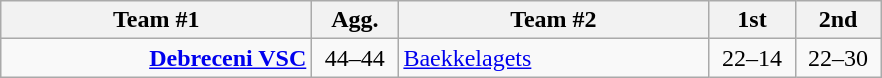<table class=wikitable style="text-align:center">
<tr>
<th width=200>Team #1</th>
<th width=50>Agg.</th>
<th width=200>Team #2</th>
<th width=50>1st</th>
<th width=50>2nd</th>
</tr>
<tr>
<td align=right><strong><a href='#'>Debreceni VSC</a></strong> </td>
<td>44–44</td>
<td align=left> <a href='#'>Baekkelagets</a></td>
<td align=center>22–14</td>
<td align=center>22–30</td>
</tr>
</table>
